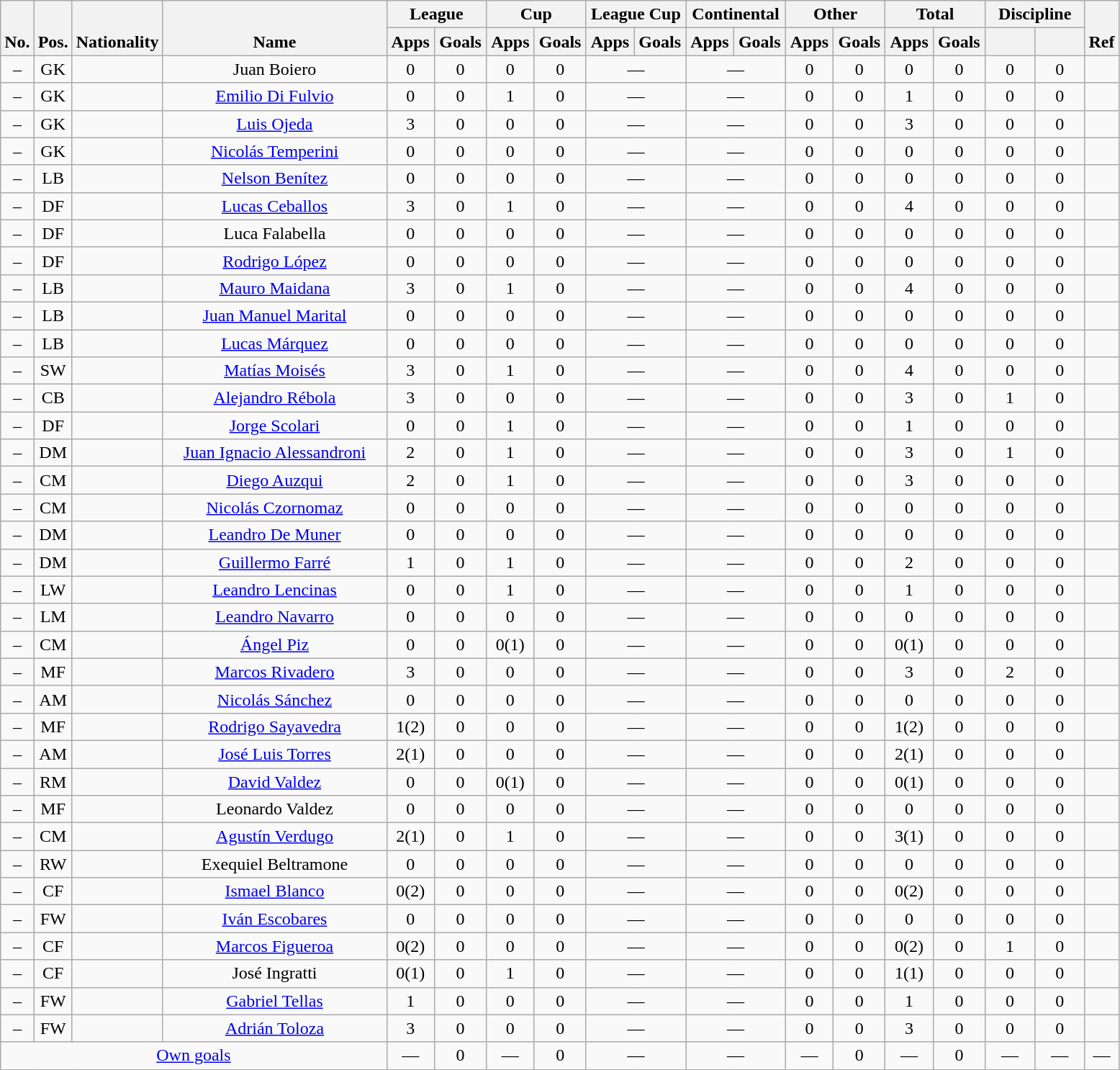<table class="wikitable" style="text-align:center">
<tr>
<th rowspan="2" valign="bottom">No.</th>
<th rowspan="2" valign="bottom">Pos.</th>
<th rowspan="2" valign="bottom">Nationality</th>
<th rowspan="2" valign="bottom" width="200">Name</th>
<th colspan="2" width="85">League</th>
<th colspan="2" width="85">Cup</th>
<th colspan="2" width="85">League Cup</th>
<th colspan="2" width="85">Continental</th>
<th colspan="2" width="85">Other</th>
<th colspan="2" width="85">Total</th>
<th colspan="2" width="85">Discipline</th>
<th rowspan="2" valign="bottom">Ref</th>
</tr>
<tr>
<th>Apps</th>
<th>Goals</th>
<th>Apps</th>
<th>Goals</th>
<th>Apps</th>
<th>Goals</th>
<th>Apps</th>
<th>Goals</th>
<th>Apps</th>
<th>Goals</th>
<th>Apps</th>
<th>Goals</th>
<th></th>
<th></th>
</tr>
<tr>
<td align="center">–</td>
<td align="center">GK</td>
<td align="center"></td>
<td align="center">Juan Boiero</td>
<td>0</td>
<td>0</td>
<td>0</td>
<td>0</td>
<td colspan="2">—</td>
<td colspan="2">—</td>
<td>0</td>
<td>0</td>
<td>0</td>
<td>0</td>
<td>0</td>
<td>0</td>
<td></td>
</tr>
<tr>
<td align="center">–</td>
<td align="center">GK</td>
<td align="center"></td>
<td align="center"><a href='#'>Emilio Di Fulvio</a></td>
<td>0</td>
<td>0</td>
<td>1</td>
<td>0</td>
<td colspan="2">—</td>
<td colspan="2">—</td>
<td>0</td>
<td>0</td>
<td>1</td>
<td>0</td>
<td>0</td>
<td>0</td>
<td></td>
</tr>
<tr>
<td align="center">–</td>
<td align="center">GK</td>
<td align="center"></td>
<td align="center"><a href='#'>Luis Ojeda</a></td>
<td>3</td>
<td>0</td>
<td>0</td>
<td>0</td>
<td colspan="2">—</td>
<td colspan="2">—</td>
<td>0</td>
<td>0</td>
<td>3</td>
<td>0</td>
<td>0</td>
<td>0</td>
<td></td>
</tr>
<tr>
<td align="center">–</td>
<td align="center">GK</td>
<td align="center"></td>
<td align="center"><a href='#'>Nicolás Temperini</a></td>
<td>0</td>
<td>0</td>
<td>0</td>
<td>0</td>
<td colspan="2">—</td>
<td colspan="2">—</td>
<td>0</td>
<td>0</td>
<td>0</td>
<td>0</td>
<td>0</td>
<td>0</td>
<td></td>
</tr>
<tr>
<td align="center">–</td>
<td align="center">LB</td>
<td align="center"></td>
<td align="center"><a href='#'>Nelson Benítez</a></td>
<td>0</td>
<td>0</td>
<td>0</td>
<td>0</td>
<td colspan="2">—</td>
<td colspan="2">—</td>
<td>0</td>
<td>0</td>
<td>0</td>
<td>0</td>
<td>0</td>
<td>0</td>
<td></td>
</tr>
<tr>
<td align="center">–</td>
<td align="center">DF</td>
<td align="center"></td>
<td align="center"><a href='#'>Lucas Ceballos</a></td>
<td>3</td>
<td>0</td>
<td>1</td>
<td>0</td>
<td colspan="2">—</td>
<td colspan="2">—</td>
<td>0</td>
<td>0</td>
<td>4</td>
<td>0</td>
<td>0</td>
<td>0</td>
<td></td>
</tr>
<tr>
<td align="center">–</td>
<td align="center">DF</td>
<td align="center"></td>
<td align="center">Luca Falabella</td>
<td>0</td>
<td>0</td>
<td>0</td>
<td>0</td>
<td colspan="2">—</td>
<td colspan="2">—</td>
<td>0</td>
<td>0</td>
<td>0</td>
<td>0</td>
<td>0</td>
<td>0</td>
<td></td>
</tr>
<tr>
<td align="center">–</td>
<td align="center">DF</td>
<td align="center"></td>
<td align="center"><a href='#'>Rodrigo López</a></td>
<td>0</td>
<td>0</td>
<td>0</td>
<td>0</td>
<td colspan="2">—</td>
<td colspan="2">—</td>
<td>0</td>
<td>0</td>
<td>0</td>
<td>0</td>
<td>0</td>
<td>0</td>
<td></td>
</tr>
<tr>
<td align="center">–</td>
<td align="center">LB</td>
<td align="center"></td>
<td align="center"><a href='#'>Mauro Maidana</a></td>
<td>3</td>
<td>0</td>
<td>1</td>
<td>0</td>
<td colspan="2">—</td>
<td colspan="2">—</td>
<td>0</td>
<td>0</td>
<td>4</td>
<td>0</td>
<td>0</td>
<td>0</td>
<td></td>
</tr>
<tr>
<td align="center">–</td>
<td align="center">LB</td>
<td align="center"></td>
<td align="center"><a href='#'>Juan Manuel Marital</a></td>
<td>0</td>
<td>0</td>
<td>0</td>
<td>0</td>
<td colspan="2">—</td>
<td colspan="2">—</td>
<td>0</td>
<td>0</td>
<td>0</td>
<td>0</td>
<td>0</td>
<td>0</td>
<td></td>
</tr>
<tr>
<td align="center">–</td>
<td align="center">LB</td>
<td align="center"></td>
<td align="center"><a href='#'>Lucas Márquez</a></td>
<td>0</td>
<td>0</td>
<td>0</td>
<td>0</td>
<td colspan="2">—</td>
<td colspan="2">—</td>
<td>0</td>
<td>0</td>
<td>0</td>
<td>0</td>
<td>0</td>
<td>0</td>
<td></td>
</tr>
<tr>
<td align="center">–</td>
<td align="center">SW</td>
<td align="center"></td>
<td align="center"><a href='#'>Matías Moisés</a></td>
<td>3</td>
<td>0</td>
<td>1</td>
<td>0</td>
<td colspan="2">—</td>
<td colspan="2">—</td>
<td>0</td>
<td>0</td>
<td>4</td>
<td>0</td>
<td>0</td>
<td>0</td>
<td></td>
</tr>
<tr>
<td align="center">–</td>
<td align="center">CB</td>
<td align="center"></td>
<td align="center"><a href='#'>Alejandro Rébola</a></td>
<td>3</td>
<td>0</td>
<td>0</td>
<td>0</td>
<td colspan="2">—</td>
<td colspan="2">—</td>
<td>0</td>
<td>0</td>
<td>3</td>
<td>0</td>
<td>1</td>
<td>0</td>
<td></td>
</tr>
<tr>
<td align="center">–</td>
<td align="center">DF</td>
<td align="center"></td>
<td align="center"><a href='#'>Jorge Scolari</a></td>
<td>0</td>
<td>0</td>
<td>1</td>
<td>0</td>
<td colspan="2">—</td>
<td colspan="2">—</td>
<td>0</td>
<td>0</td>
<td>1</td>
<td>0</td>
<td>0</td>
<td>0</td>
<td></td>
</tr>
<tr>
<td align="center">–</td>
<td align="center">DM</td>
<td align="center"></td>
<td align="center"><a href='#'>Juan Ignacio Alessandroni</a></td>
<td>2</td>
<td>0</td>
<td>1</td>
<td>0</td>
<td colspan="2">—</td>
<td colspan="2">—</td>
<td>0</td>
<td>0</td>
<td>3</td>
<td>0</td>
<td>1</td>
<td>0</td>
<td></td>
</tr>
<tr>
<td align="center">–</td>
<td align="center">CM</td>
<td align="center"></td>
<td align="center"><a href='#'>Diego Auzqui</a></td>
<td>2</td>
<td>0</td>
<td>1</td>
<td>0</td>
<td colspan="2">—</td>
<td colspan="2">—</td>
<td>0</td>
<td>0</td>
<td>3</td>
<td>0</td>
<td>0</td>
<td>0</td>
<td></td>
</tr>
<tr>
<td align="center">–</td>
<td align="center">CM</td>
<td align="center"></td>
<td align="center"><a href='#'>Nicolás Czornomaz</a></td>
<td>0</td>
<td>0</td>
<td>0</td>
<td>0</td>
<td colspan="2">—</td>
<td colspan="2">—</td>
<td>0</td>
<td>0</td>
<td>0</td>
<td>0</td>
<td>0</td>
<td>0</td>
<td></td>
</tr>
<tr>
<td align="center">–</td>
<td align="center">DM</td>
<td align="center"></td>
<td align="center"><a href='#'>Leandro De Muner</a></td>
<td>0</td>
<td>0</td>
<td>0</td>
<td>0</td>
<td colspan="2">—</td>
<td colspan="2">—</td>
<td>0</td>
<td>0</td>
<td>0</td>
<td>0</td>
<td>0</td>
<td>0</td>
<td></td>
</tr>
<tr>
<td align="center">–</td>
<td align="center">DM</td>
<td align="center"></td>
<td align="center"><a href='#'>Guillermo Farré</a></td>
<td>1</td>
<td>0</td>
<td>1</td>
<td>0</td>
<td colspan="2">—</td>
<td colspan="2">—</td>
<td>0</td>
<td>0</td>
<td>2</td>
<td>0</td>
<td>0</td>
<td>0</td>
<td></td>
</tr>
<tr>
<td align="center">–</td>
<td align="center">LW</td>
<td align="center"></td>
<td align="center"><a href='#'>Leandro Lencinas</a></td>
<td>0</td>
<td>0</td>
<td>1</td>
<td>0</td>
<td colspan="2">—</td>
<td colspan="2">—</td>
<td>0</td>
<td>0</td>
<td>1</td>
<td>0</td>
<td>0</td>
<td>0</td>
<td></td>
</tr>
<tr>
<td align="center">–</td>
<td align="center">LM</td>
<td align="center"></td>
<td align="center"><a href='#'>Leandro Navarro</a></td>
<td>0</td>
<td>0</td>
<td>0</td>
<td>0</td>
<td colspan="2">—</td>
<td colspan="2">—</td>
<td>0</td>
<td>0</td>
<td>0</td>
<td>0</td>
<td>0</td>
<td>0</td>
<td></td>
</tr>
<tr>
<td align="center">–</td>
<td align="center">CM</td>
<td align="center"></td>
<td align="center"><a href='#'>Ángel Piz</a></td>
<td>0</td>
<td>0</td>
<td>0(1)</td>
<td>0</td>
<td colspan="2">—</td>
<td colspan="2">—</td>
<td>0</td>
<td>0</td>
<td>0(1)</td>
<td>0</td>
<td>0</td>
<td>0</td>
<td></td>
</tr>
<tr>
<td align="center">–</td>
<td align="center">MF</td>
<td align="center"></td>
<td align="center"><a href='#'>Marcos Rivadero</a></td>
<td>3</td>
<td>0</td>
<td>0</td>
<td>0</td>
<td colspan="2">—</td>
<td colspan="2">—</td>
<td>0</td>
<td>0</td>
<td>3</td>
<td>0</td>
<td>2</td>
<td>0</td>
<td></td>
</tr>
<tr>
<td align="center">–</td>
<td align="center">AM</td>
<td align="center"></td>
<td align="center"><a href='#'>Nicolás Sánchez</a></td>
<td>0</td>
<td>0</td>
<td>0</td>
<td>0</td>
<td colspan="2">—</td>
<td colspan="2">—</td>
<td>0</td>
<td>0</td>
<td>0</td>
<td>0</td>
<td>0</td>
<td>0</td>
<td></td>
</tr>
<tr>
<td align="center">–</td>
<td align="center">MF</td>
<td align="center"></td>
<td align="center"><a href='#'>Rodrigo Sayavedra</a></td>
<td>1(2)</td>
<td>0</td>
<td>0</td>
<td>0</td>
<td colspan="2">—</td>
<td colspan="2">—</td>
<td>0</td>
<td>0</td>
<td>1(2)</td>
<td>0</td>
<td>0</td>
<td>0</td>
<td></td>
</tr>
<tr>
<td align="center">–</td>
<td align="center">AM</td>
<td align="center"></td>
<td align="center"><a href='#'>José Luis Torres</a></td>
<td>2(1)</td>
<td>0</td>
<td>0</td>
<td>0</td>
<td colspan="2">—</td>
<td colspan="2">—</td>
<td>0</td>
<td>0</td>
<td>2(1)</td>
<td>0</td>
<td>0</td>
<td>0</td>
<td></td>
</tr>
<tr>
<td align="center">–</td>
<td align="center">RM</td>
<td align="center"></td>
<td align="center"><a href='#'>David Valdez</a></td>
<td>0</td>
<td>0</td>
<td>0(1)</td>
<td>0</td>
<td colspan="2">—</td>
<td colspan="2">—</td>
<td>0</td>
<td>0</td>
<td>0(1)</td>
<td>0</td>
<td>0</td>
<td>0</td>
<td></td>
</tr>
<tr>
<td align="center">–</td>
<td align="center">MF</td>
<td align="center"></td>
<td align="center">Leonardo Valdez</td>
<td>0</td>
<td>0</td>
<td>0</td>
<td>0</td>
<td colspan="2">—</td>
<td colspan="2">—</td>
<td>0</td>
<td>0</td>
<td>0</td>
<td>0</td>
<td>0</td>
<td>0</td>
<td></td>
</tr>
<tr>
<td align="center">–</td>
<td align="center">CM</td>
<td align="center"></td>
<td align="center"><a href='#'>Agustín Verdugo</a></td>
<td>2(1)</td>
<td>0</td>
<td>1</td>
<td>0</td>
<td colspan="2">—</td>
<td colspan="2">—</td>
<td>0</td>
<td>0</td>
<td>3(1)</td>
<td>0</td>
<td>0</td>
<td>0</td>
<td></td>
</tr>
<tr>
<td align="center">–</td>
<td align="center">RW</td>
<td align="center"></td>
<td align="center">Exequiel Beltramone</td>
<td>0</td>
<td>0</td>
<td>0</td>
<td>0</td>
<td colspan="2">—</td>
<td colspan="2">—</td>
<td>0</td>
<td>0</td>
<td>0</td>
<td>0</td>
<td>0</td>
<td>0</td>
<td></td>
</tr>
<tr>
<td align="center">–</td>
<td align="center">CF</td>
<td align="center"></td>
<td align="center"><a href='#'>Ismael Blanco</a></td>
<td>0(2)</td>
<td>0</td>
<td>0</td>
<td>0</td>
<td colspan="2">—</td>
<td colspan="2">—</td>
<td>0</td>
<td>0</td>
<td>0(2)</td>
<td>0</td>
<td>0</td>
<td>0</td>
<td></td>
</tr>
<tr>
<td align="center">–</td>
<td align="center">FW</td>
<td align="center"></td>
<td align="center"><a href='#'>Iván Escobares</a></td>
<td>0</td>
<td>0</td>
<td>0</td>
<td>0</td>
<td colspan="2">—</td>
<td colspan="2">—</td>
<td>0</td>
<td>0</td>
<td>0</td>
<td>0</td>
<td>0</td>
<td>0</td>
<td></td>
</tr>
<tr>
<td align="center">–</td>
<td align="center">CF</td>
<td align="center"></td>
<td align="center"><a href='#'>Marcos Figueroa</a></td>
<td>0(2)</td>
<td>0</td>
<td>0</td>
<td>0</td>
<td colspan="2">—</td>
<td colspan="2">—</td>
<td>0</td>
<td>0</td>
<td>0(2)</td>
<td>0</td>
<td>1</td>
<td>0</td>
<td></td>
</tr>
<tr>
<td align="center">–</td>
<td align="center">CF</td>
<td align="center"></td>
<td align="center">José Ingratti</td>
<td>0(1)</td>
<td>0</td>
<td>1</td>
<td>0</td>
<td colspan="2">—</td>
<td colspan="2">—</td>
<td>0</td>
<td>0</td>
<td>1(1)</td>
<td>0</td>
<td>0</td>
<td>0</td>
<td></td>
</tr>
<tr>
<td align="center">–</td>
<td align="center">FW</td>
<td align="center"></td>
<td align="center"><a href='#'>Gabriel Tellas</a></td>
<td>1</td>
<td>0</td>
<td>0</td>
<td>0</td>
<td colspan="2">—</td>
<td colspan="2">—</td>
<td>0</td>
<td>0</td>
<td>1</td>
<td>0</td>
<td>0</td>
<td>0</td>
<td></td>
</tr>
<tr>
<td align="center">–</td>
<td align="center">FW</td>
<td align="center"></td>
<td align="center"><a href='#'>Adrián Toloza</a></td>
<td>3</td>
<td>0</td>
<td>0</td>
<td>0</td>
<td colspan="2">—</td>
<td colspan="2">—</td>
<td>0</td>
<td>0</td>
<td>3</td>
<td>0</td>
<td>0</td>
<td>0</td>
<td></td>
</tr>
<tr>
<td colspan="4" align="center"><a href='#'>Own goals</a></td>
<td>—</td>
<td>0</td>
<td>—</td>
<td>0</td>
<td colspan="2">—</td>
<td colspan="2">—</td>
<td>—</td>
<td>0</td>
<td>—</td>
<td>0</td>
<td>—</td>
<td>—</td>
<td>—</td>
</tr>
</table>
